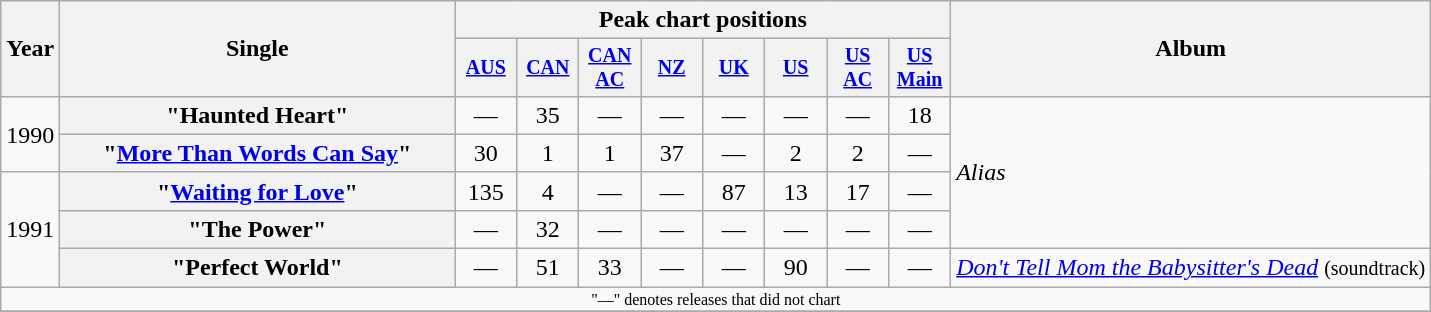<table class="wikitable plainrowheaders" style="text-align:center;">
<tr>
<th rowspan="2">Year</th>
<th rowspan="2" style="width:16em;">Single</th>
<th colspan="8">Peak chart positions</th>
<th rowspan="2">Album</th>
</tr>
<tr style="font-size:smaller;">
<th width="35"><a href='#'>AUS</a><br></th>
<th width="35"><a href='#'>CAN</a><br></th>
<th width="35"><a href='#'>CAN AC</a><br></th>
<th width="35"><a href='#'>NZ</a><br></th>
<th width="35"><a href='#'>UK</a><br></th>
<th width="35"><a href='#'>US</a><br></th>
<th width="35"><a href='#'>US AC</a><br></th>
<th width="35"><a href='#'>US Main</a><br></th>
</tr>
<tr>
<td rowspan="2">1990</td>
<th scope="row">"Haunted Heart"</th>
<td>—</td>
<td>35 </td>
<td>—</td>
<td>—</td>
<td>—</td>
<td>—</td>
<td>—</td>
<td>18</td>
<td align="left" rowspan="4"><em>Alias</em></td>
</tr>
<tr>
<th scope="row">"<a href='#'>More Than Words Can Say</a>"</th>
<td>30</td>
<td>1</td>
<td>1</td>
<td>37</td>
<td>—</td>
<td>2</td>
<td>2</td>
<td>—</td>
</tr>
<tr>
<td rowspan="3">1991</td>
<th scope="row">"<a href='#'>Waiting for Love</a>"</th>
<td>135</td>
<td>4</td>
<td>—</td>
<td>—</td>
<td>87</td>
<td>13</td>
<td>17</td>
<td>—</td>
</tr>
<tr>
<th scope="row">"The Power"</th>
<td>—</td>
<td>32 </td>
<td>—</td>
<td>—</td>
<td>—</td>
<td>—</td>
<td>—</td>
<td>—</td>
</tr>
<tr>
<th scope="row">"Perfect World"</th>
<td>—</td>
<td>51 </td>
<td>33</td>
<td>—</td>
<td>—</td>
<td>90</td>
<td>—</td>
<td>—</td>
<td align="left" rowspan="1"><em><a href='#'>Don't Tell Mom the Babysitter's Dead</a></em> <small>(soundtrack)</small></td>
</tr>
<tr>
<td colspan="15" style="font-size:8pt">"—" denotes releases that did not chart</td>
</tr>
<tr>
</tr>
</table>
